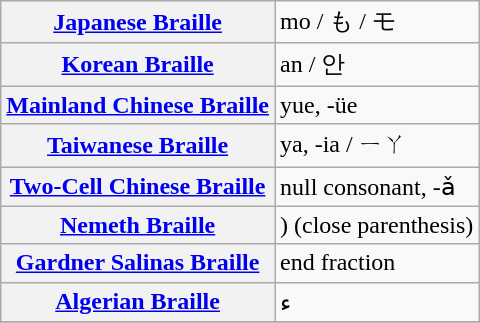<table class="wikitable">
<tr>
<th align=left><a href='#'>Japanese Braille</a></th>
<td>mo / も / モ </td>
</tr>
<tr>
<th align=left><a href='#'>Korean Braille</a></th>
<td>an / 안 </td>
</tr>
<tr>
<th align=left><a href='#'>Mainland Chinese Braille</a></th>
<td>yue, -üe </td>
</tr>
<tr>
<th align=left><a href='#'>Taiwanese Braille</a></th>
<td>ya, -ia / ㄧㄚ</td>
</tr>
<tr>
<th align=left><a href='#'>Two-Cell Chinese Braille</a></th>
<td>null consonant, -ǎ</td>
</tr>
<tr>
<th align=left><a href='#'>Nemeth Braille</a></th>
<td>) (close parenthesis) </td>
</tr>
<tr>
<th align=left><a href='#'>Gardner Salinas Braille</a></th>
<td>end fraction </td>
</tr>
<tr>
<th align=left><a href='#'>Algerian Braille</a></th>
<td>ء ‎</td>
</tr>
<tr>
</tr>
</table>
